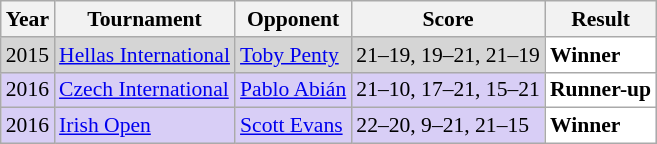<table class="sortable wikitable" style="font-size: 90%;">
<tr>
<th>Year</th>
<th>Tournament</th>
<th>Opponent</th>
<th>Score</th>
<th>Result</th>
</tr>
<tr style="background:#D5D5D5">
<td align="center">2015</td>
<td align="left"><a href='#'>Hellas International</a></td>
<td align="left"> <a href='#'>Toby Penty</a></td>
<td align="left">21–19, 19–21, 21–19</td>
<td style="text-align:left; background:white"> <strong>Winner</strong></td>
</tr>
<tr style="background:#D8CEF6">
<td align="center">2016</td>
<td align="left"><a href='#'>Czech International</a></td>
<td align="left"> <a href='#'>Pablo Abián</a></td>
<td align="left">21–10, 17–21, 15–21</td>
<td style="text-align:left; background:white"> <strong>Runner-up</strong></td>
</tr>
<tr style="background:#D8CEF6">
<td align="center">2016</td>
<td align="left"><a href='#'>Irish Open</a></td>
<td align="left"> <a href='#'>Scott Evans</a></td>
<td align="left">22–20, 9–21, 21–15</td>
<td style="text-align:left; background:white"> <strong>Winner</strong></td>
</tr>
</table>
